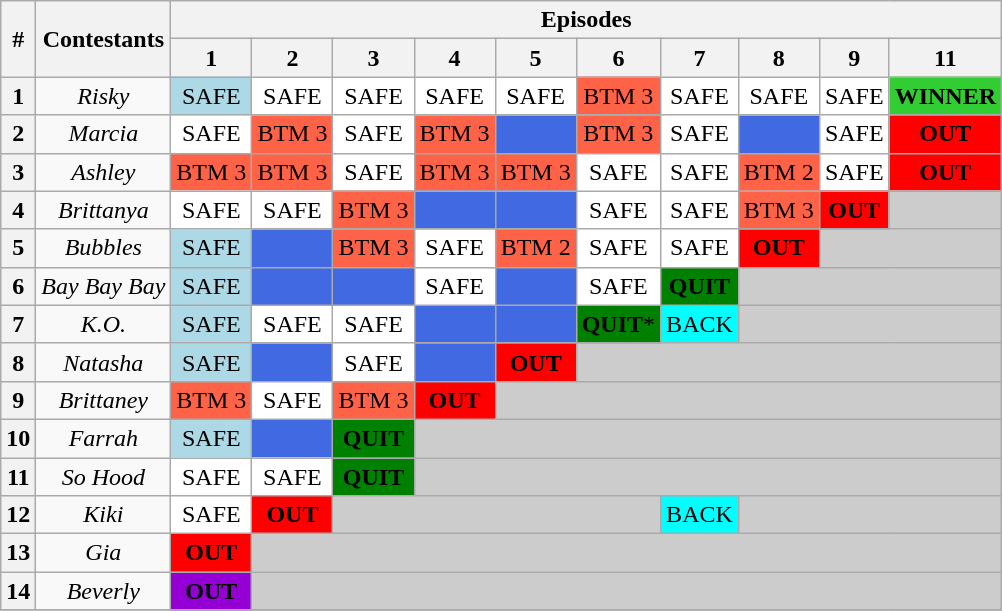<table class="wikitable" style="text-align:center">
<tr>
<th rowspan=2>#</th>
<th rowspan=2>Contestants</th>
<th colspan=11>Episodes</th>
</tr>
<tr>
<th>1</th>
<th>2</th>
<th>3</th>
<th>4</th>
<th>5</th>
<th>6</th>
<th>7</th>
<th>8</th>
<th>9</th>
<th>11</th>
</tr>
<tr>
<th>1</th>
<td><em>Risky</em></td>
<td bgcolor="lightblue">SAFE</td>
<td bgcolor="white">SAFE</td>
<td bgcolor="white">SAFE</td>
<td bgcolor="white">SAFE</td>
<td bgcolor="white">SAFE</td>
<td bgcolor="tomato">BTM 3</td>
<td bgcolor="white">SAFE</td>
<td bgcolor="white">SAFE</td>
<td bgcolor="white">SAFE</td>
<td bgcolor="limegreen"><strong>WINNER</strong></td>
</tr>
<tr>
<th>2</th>
<td><em>Marcia</em></td>
<td bgcolor="white">SAFE</td>
<td bgcolor="tomato">BTM 3</td>
<td bgcolor="white">SAFE</td>
<td bgcolor="tomato">BTM 3</td>
<td bgcolor="royalblue"></td>
<td bgcolor="tomato">BTM 3</td>
<td bgcolor="white">SAFE</td>
<td bgcolor="royalblue"></td>
<td bgcolor="white">SAFE</td>
<td bgcolor="red"><strong>OUT</strong></td>
</tr>
<tr>
<th>3</th>
<td><em>Ashley</em></td>
<td bgcolor="tomato">BTM 3</td>
<td bgcolor="tomato">BTM 3</td>
<td bgcolor="white">SAFE</td>
<td bgcolor="tomato">BTM 3</td>
<td bgcolor="tomato">BTM 3</td>
<td bgcolor="white">SAFE</td>
<td bgcolor="white">SAFE</td>
<td bgcolor="tomato">BTM 2</td>
<td bgcolor="white">SAFE</td>
<td bgcolor="red"><strong>OUT</strong></td>
</tr>
<tr>
<th>4</th>
<td><em>Brittanya</em></td>
<td bgcolor="white">SAFE</td>
<td bgcolor="white">SAFE</td>
<td bgcolor="tomato">BTM 3</td>
<td bgcolor="royalblue"></td>
<td bgcolor="royalblue"></td>
<td bgcolor="white">SAFE</td>
<td bgcolor="white">SAFE</td>
<td bgcolor="tomato">BTM 3</td>
<td bgcolor="red"><strong>OUT</strong></td>
<td bgcolor="CCCCCC"></td>
</tr>
<tr>
<th>5</th>
<td><em>Bubbles</em></td>
<td bgcolor="lightblue">SAFE</td>
<td bgcolor="royalblue"></td>
<td bgcolor="tomato">BTM 3</td>
<td bgcolor="white">SAFE</td>
<td bgcolor="tomato">BTM 2</td>
<td bgcolor="white">SAFE</td>
<td bgcolor="white">SAFE</td>
<td bgcolor="red"><strong>OUT</strong></td>
<td bgcolor="CCCCCC" colspan=2></td>
</tr>
<tr>
<th>6</th>
<td><em>Bay Bay Bay</em></td>
<td bgcolor="lightblue">SAFE</td>
<td bgcolor="royalblue"></td>
<td bgcolor="royalblue"></td>
<td bgcolor="white">SAFE</td>
<td bgcolor="royalblue"></td>
<td bgcolor="white">SAFE</td>
<td bgcolor="green"><span><strong>QUIT</strong></span></td>
<td bgcolor="CCCCCC" colspan=3></td>
</tr>
<tr>
<th>7</th>
<td><em>K.O.</em></td>
<td bgcolor="lightblue">SAFE</td>
<td bgcolor="white">SAFE</td>
<td bgcolor="white">SAFE</td>
<td bgcolor="royalblue"></td>
<td bgcolor="royalblue"></td>
<td bgcolor="green"><span><strong>QUIT</strong>*</span></td>
<td bgcolor="aqua">BACK</td>
<td bgcolor="CCCCCC" colspan=3></td>
</tr>
<tr>
<th>8</th>
<td><em>Natasha</em></td>
<td bgcolor="lightblue">SAFE</td>
<td bgcolor="royalblue"></td>
<td bgcolor="white">SAFE</td>
<td bgcolor="royalblue"></td>
<td bgcolor="red"><strong>OUT</strong></td>
<td bgcolor="CCCCCC" colspan=5></td>
</tr>
<tr>
<th>9</th>
<td><em>Brittaney</em></td>
<td bgcolor="tomato">BTM 3</td>
<td bgcolor="white">SAFE</td>
<td bgcolor="tomato">BTM 3</td>
<td bgcolor="red"><strong>OUT</strong></td>
<td bgcolor="CCCCCC" colspan=6></td>
</tr>
<tr>
<th>10</th>
<td><em>Farrah</em></td>
<td bgcolor="lightblue">SAFE</td>
<td bgcolor="royalblue"></td>
<td bgcolor="green"><span><strong>QUIT</strong></span></td>
<td bgcolor="#CCCCCC" colspan=7></td>
</tr>
<tr>
<th>11</th>
<td><em>So Hood</em></td>
<td bgcolor="white">SAFE</td>
<td bgcolor="white">SAFE</td>
<td bgcolor="green"><span><strong>QUIT</strong></span></td>
<td bgcolor="#CCCCCC" colspan=7></td>
</tr>
<tr>
<th>12</th>
<td><em>Kiki</em></td>
<td bgcolor="white">SAFE</td>
<td bgcolor="red"><strong>OUT</strong></td>
<td bgcolor="#CCCCCC" colspan=4></td>
<td bgcolor="aqua">BACK</td>
<td bgcolor="#CCCCCC" colspan=3></td>
</tr>
<tr>
<th>13</th>
<td><em>Gia</em></td>
<td bgcolor="red"><strong>OUT</strong></td>
<td bgcolor="#CCCCCC" colspan=9></td>
</tr>
<tr>
<th>14</th>
<td><em>Beverly</em></td>
<td bgcolor="darkviolet"><span><strong>OUT</strong></span></td>
<td bgcolor="#CCCCCC" colspan=9></td>
</tr>
<tr>
</tr>
</table>
